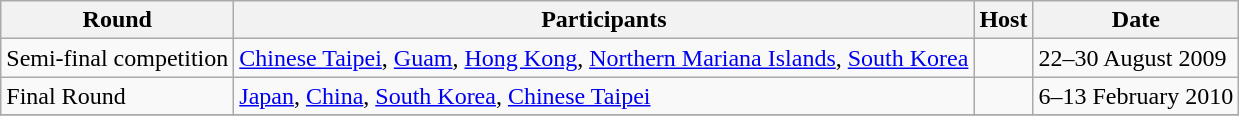<table class="wikitable">
<tr>
<th>Round</th>
<th>Participants</th>
<th>Host</th>
<th>Date</th>
</tr>
<tr>
<td>Semi-final competition</td>
<td><a href='#'>Chinese Taipei</a>, <a href='#'>Guam</a>, <a href='#'>Hong Kong</a>, <a href='#'>Northern Mariana Islands</a>, <a href='#'>South Korea</a></td>
<td></td>
<td>22–30 August 2009</td>
</tr>
<tr>
<td>Final Round</td>
<td><a href='#'>Japan</a>, <a href='#'>China</a>, <a href='#'>South Korea</a>, <a href='#'>Chinese Taipei</a></td>
<td></td>
<td>6–13 February 2010</td>
</tr>
<tr>
</tr>
</table>
